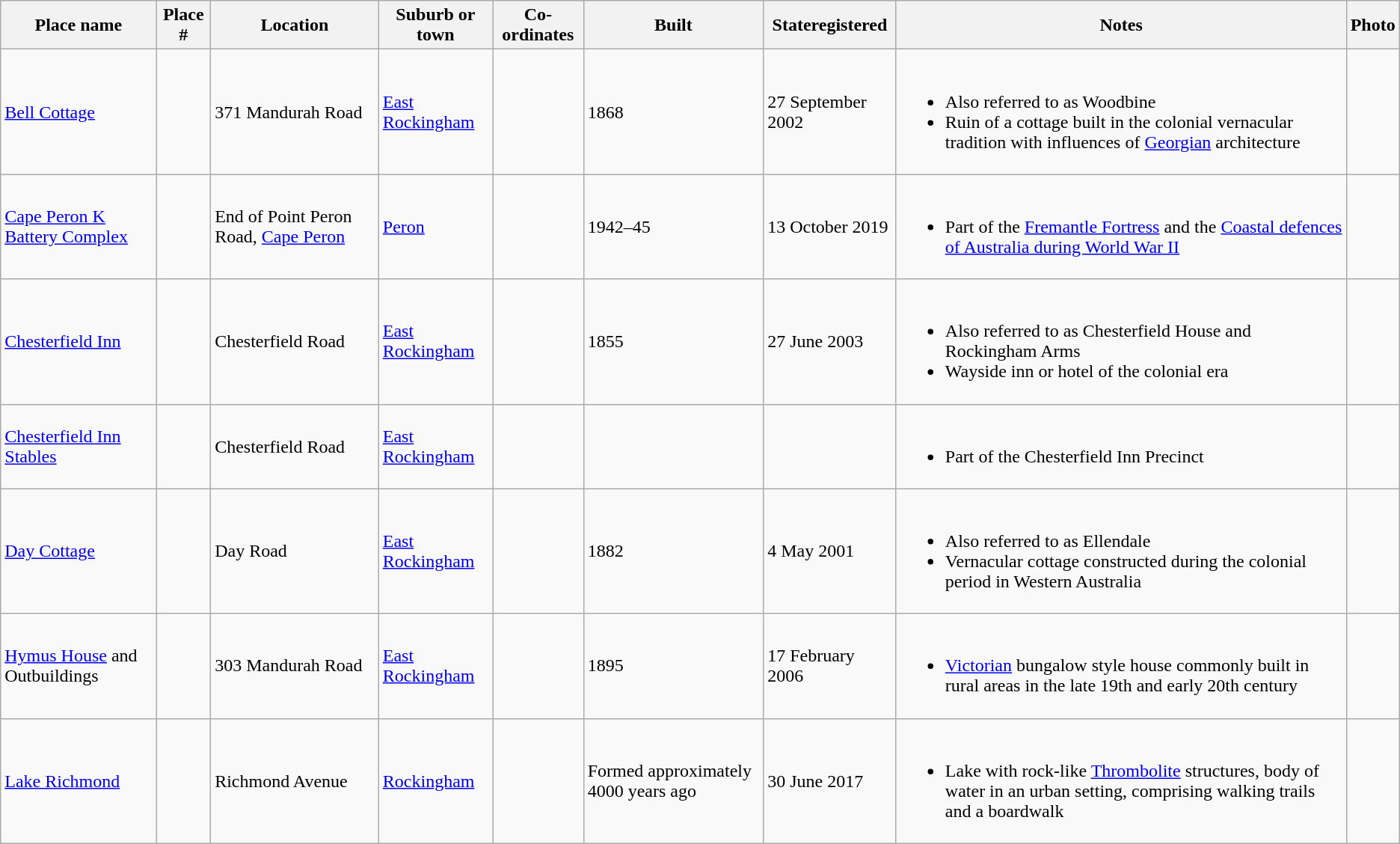<table class="wikitable sortable">
<tr>
<th>Place name</th>
<th>Place #</th>
<th>Location</th>
<th>Suburb or town</th>
<th>Co-ordinates</th>
<th>Built</th>
<th>Stateregistered</th>
<th class="unsortable">Notes</th>
<th class="unsortable">Photo</th>
</tr>
<tr>
<td><a href='#'>Bell Cottage</a></td>
<td></td>
<td>371 Mandurah Road</td>
<td><a href='#'>East Rockingham</a></td>
<td></td>
<td>1868</td>
<td>27 September 2002</td>
<td><br><ul><li>Also referred to as Woodbine</li><li>Ruin of a cottage built in the colonial vernacular tradition with influences of <a href='#'>Georgian</a> architecture</li></ul></td>
<td></td>
</tr>
<tr>
<td><a href='#'>Cape Peron K Battery Complex</a></td>
<td></td>
<td>End of Point Peron Road, <a href='#'>Cape Peron</a></td>
<td><a href='#'>Peron</a></td>
<td></td>
<td>1942–45</td>
<td>13 October 2019</td>
<td><br><ul><li>Part of the <a href='#'>Fremantle Fortress</a> and the <a href='#'>Coastal defences of Australia during World War II</a></li></ul></td>
<td></td>
</tr>
<tr>
<td><a href='#'>Chesterfield Inn</a></td>
<td></td>
<td>Chesterfield Road</td>
<td><a href='#'>East Rockingham</a></td>
<td></td>
<td>1855</td>
<td>27 June 2003</td>
<td><br><ul><li>Also referred to as Chesterfield House and Rockingham Arms</li><li>Wayside inn or hotel of the colonial era</li></ul></td>
<td></td>
</tr>
<tr>
<td><a href='#'>Chesterfield Inn Stables</a></td>
<td></td>
<td>Chesterfield Road</td>
<td><a href='#'>East Rockingham</a></td>
<td></td>
<td></td>
<td></td>
<td><br><ul><li>Part of the Chesterfield Inn Precinct</li></ul></td>
<td></td>
</tr>
<tr>
<td><a href='#'>Day Cottage</a></td>
<td></td>
<td>Day Road</td>
<td><a href='#'>East Rockingham</a></td>
<td></td>
<td>1882</td>
<td>4 May 2001</td>
<td><br><ul><li>Also referred to as Ellendale</li><li>Vernacular cottage constructed during the colonial period in Western Australia</li></ul></td>
<td></td>
</tr>
<tr>
<td><a href='#'>Hymus House</a> and Outbuildings</td>
<td></td>
<td>303 Mandurah Road</td>
<td><a href='#'>East Rockingham</a></td>
<td></td>
<td>1895</td>
<td>17 February 2006</td>
<td><br><ul><li><a href='#'>Victorian</a> bungalow style house commonly built in rural areas in the late 19th and early 20th century</li></ul></td>
<td></td>
</tr>
<tr>
<td><a href='#'>Lake Richmond</a></td>
<td></td>
<td>Richmond Avenue</td>
<td><a href='#'>Rockingham</a></td>
<td></td>
<td>Formed approximately 4000 years ago</td>
<td>30 June 2017</td>
<td><br><ul><li>Lake with rock-like <a href='#'>Thrombolite</a> structures, body of water in an urban setting, comprising walking trails and a boardwalk</li></ul></td>
<td></td>
</tr>
</table>
